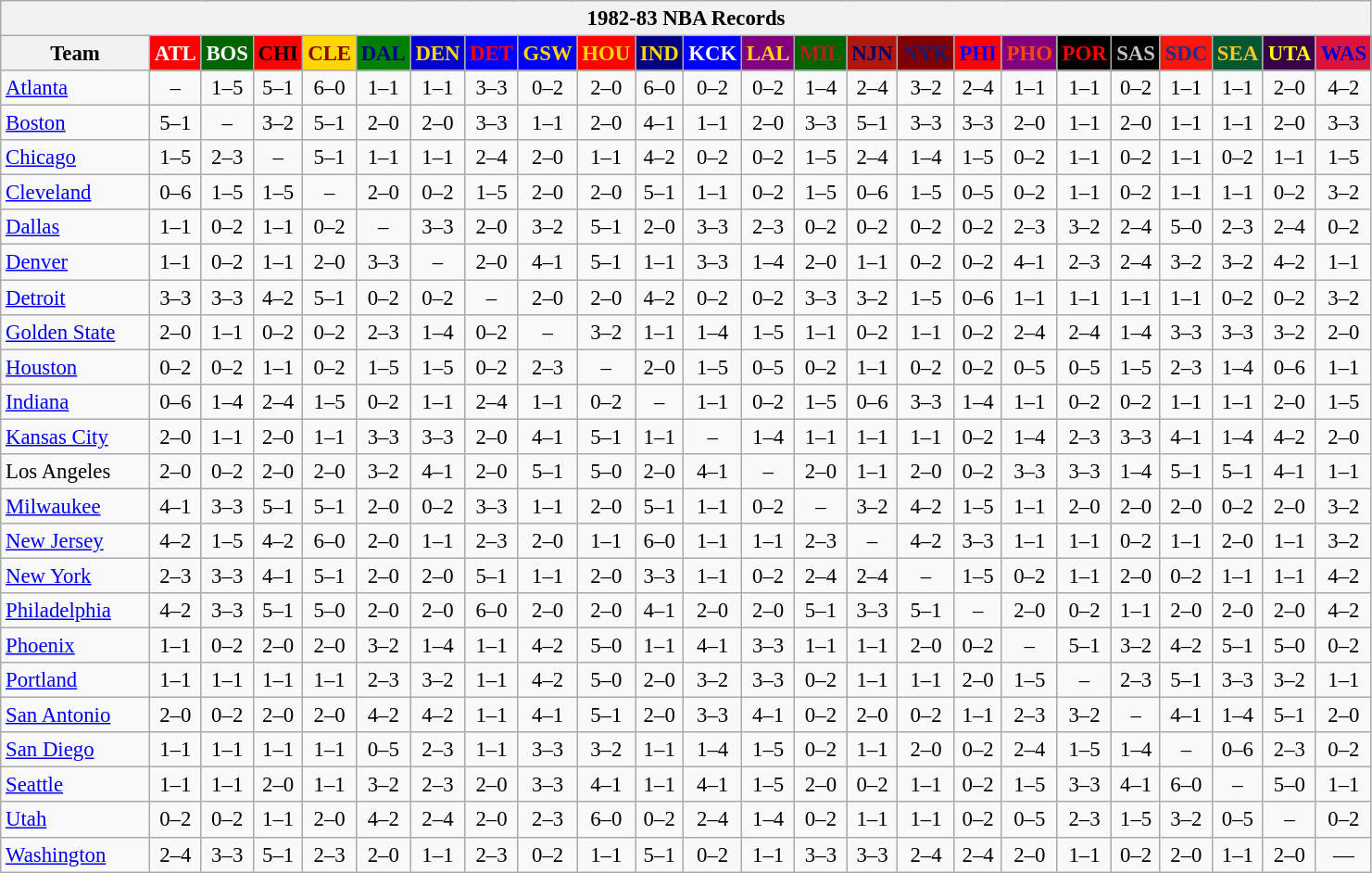<table class="wikitable" style="font-size:95%; text-align:center;">
<tr>
<th colspan=24>1982-83 NBA Records</th>
</tr>
<tr>
<th width=100>Team</th>
<th style="background:#FF0000;color:#FFFFFF;width=35">ATL</th>
<th style="background:#006400;color:#FFFFFF;width=35">BOS</th>
<th style="background:#FF0000;color:#000000;width=35">CHI</th>
<th style="background:#FFD700;color:#8B0000;width=35">CLE</th>
<th style="background:#008000;color:#00008B;width=35">DAL</th>
<th style="background:#0000CD;color:#FFD700;width=35">DEN</th>
<th style="background:#0000FF;color:#FF0000;width=35">DET</th>
<th style="background:#0000FF;color:#FFD700;width=35">GSW</th>
<th style="background:#FF0000;color:#FFD700;width=35">HOU</th>
<th style="background:#000080;color:#FFD700;width=35">IND</th>
<th style="background:#0000FF;color:#FFFFFF;width=35">KCK</th>
<th style="background:#800080;color:#FFD700;width=35">LAL</th>
<th style="background:#006400;color:#B22222;width=35">MIL</th>
<th style="background:#B0170C;color:#00056D;width=35">NJN</th>
<th style="background:#800000;color:#191970;width=35">NYK</th>
<th style="background:#FF0000;color:#0000FF;width=35">PHI</th>
<th style="background:#800080;color:#FF4500;width=35">PHO</th>
<th style="background:#000000;color:#FF0000;width=35">POR</th>
<th style="background:#000000;color:#C0C0C0;width=35">SAS</th>
<th style="background:#F9160D;color:#1A2E8B;width=35">SDC</th>
<th style="background:#005831;color:#FFC322;width=35">SEA</th>
<th style="background:#36004A;color:#FFFF00;width=35">UTA</th>
<th style="background:#DC143C;color:#0000CD;width=35">WAS</th>
</tr>
<tr>
<td style="text-align:left;"><a href='#'>Atlanta</a></td>
<td>–</td>
<td>1–5</td>
<td>5–1</td>
<td>6–0</td>
<td>1–1</td>
<td>1–1</td>
<td>3–3</td>
<td>0–2</td>
<td>2–0</td>
<td>6–0</td>
<td>0–2</td>
<td>0–2</td>
<td>1–4</td>
<td>2–4</td>
<td>3–2</td>
<td>2–4</td>
<td>1–1</td>
<td>1–1</td>
<td>0–2</td>
<td>1–1</td>
<td>1–1</td>
<td>2–0</td>
<td>4–2</td>
</tr>
<tr>
<td style="text-align:left;"><a href='#'>Boston</a></td>
<td>5–1</td>
<td>–</td>
<td>3–2</td>
<td>5–1</td>
<td>2–0</td>
<td>2–0</td>
<td>3–3</td>
<td>1–1</td>
<td>2–0</td>
<td>4–1</td>
<td>1–1</td>
<td>2–0</td>
<td>3–3</td>
<td>5–1</td>
<td>3–3</td>
<td>3–3</td>
<td>2–0</td>
<td>1–1</td>
<td>2–0</td>
<td>1–1</td>
<td>1–1</td>
<td>2–0</td>
<td>3–3</td>
</tr>
<tr>
<td style="text-align:left;"><a href='#'>Chicago</a></td>
<td>1–5</td>
<td>2–3</td>
<td>–</td>
<td>5–1</td>
<td>1–1</td>
<td>1–1</td>
<td>2–4</td>
<td>2–0</td>
<td>1–1</td>
<td>4–2</td>
<td>0–2</td>
<td>0–2</td>
<td>1–5</td>
<td>2–4</td>
<td>1–4</td>
<td>1–5</td>
<td>0–2</td>
<td>1–1</td>
<td>0–2</td>
<td>1–1</td>
<td>0–2</td>
<td>1–1</td>
<td>1–5</td>
</tr>
<tr>
<td style="text-align:left;"><a href='#'>Cleveland</a></td>
<td>0–6</td>
<td>1–5</td>
<td>1–5</td>
<td>–</td>
<td>2–0</td>
<td>0–2</td>
<td>1–5</td>
<td>2–0</td>
<td>2–0</td>
<td>5–1</td>
<td>1–1</td>
<td>0–2</td>
<td>1–5</td>
<td>0–6</td>
<td>1–5</td>
<td>0–5</td>
<td>0–2</td>
<td>1–1</td>
<td>0–2</td>
<td>1–1</td>
<td>1–1</td>
<td>0–2</td>
<td>3–2</td>
</tr>
<tr>
<td style="text-align:left;"><a href='#'>Dallas</a></td>
<td>1–1</td>
<td>0–2</td>
<td>1–1</td>
<td>0–2</td>
<td>–</td>
<td>3–3</td>
<td>2–0</td>
<td>3–2</td>
<td>5–1</td>
<td>2–0</td>
<td>3–3</td>
<td>2–3</td>
<td>0–2</td>
<td>0–2</td>
<td>0–2</td>
<td>0–2</td>
<td>2–3</td>
<td>3–2</td>
<td>2–4</td>
<td>5–0</td>
<td>2–3</td>
<td>2–4</td>
<td>0–2</td>
</tr>
<tr>
<td style="text-align:left;"><a href='#'>Denver</a></td>
<td>1–1</td>
<td>0–2</td>
<td>1–1</td>
<td>2–0</td>
<td>3–3</td>
<td>–</td>
<td>2–0</td>
<td>4–1</td>
<td>5–1</td>
<td>1–1</td>
<td>3–3</td>
<td>1–4</td>
<td>2–0</td>
<td>1–1</td>
<td>0–2</td>
<td>0–2</td>
<td>4–1</td>
<td>2–3</td>
<td>2–4</td>
<td>3–2</td>
<td>3–2</td>
<td>4–2</td>
<td>1–1</td>
</tr>
<tr>
<td style="text-align:left;"><a href='#'>Detroit</a></td>
<td>3–3</td>
<td>3–3</td>
<td>4–2</td>
<td>5–1</td>
<td>0–2</td>
<td>0–2</td>
<td>–</td>
<td>2–0</td>
<td>2–0</td>
<td>4–2</td>
<td>0–2</td>
<td>0–2</td>
<td>3–3</td>
<td>3–2</td>
<td>1–5</td>
<td>0–6</td>
<td>1–1</td>
<td>1–1</td>
<td>1–1</td>
<td>1–1</td>
<td>0–2</td>
<td>0–2</td>
<td>3–2</td>
</tr>
<tr>
<td style="text-align:left;"><a href='#'>Golden State</a></td>
<td>2–0</td>
<td>1–1</td>
<td>0–2</td>
<td>0–2</td>
<td>2–3</td>
<td>1–4</td>
<td>0–2</td>
<td>–</td>
<td>3–2</td>
<td>1–1</td>
<td>1–4</td>
<td>1–5</td>
<td>1–1</td>
<td>0–2</td>
<td>1–1</td>
<td>0–2</td>
<td>2–4</td>
<td>2–4</td>
<td>1–4</td>
<td>3–3</td>
<td>3–3</td>
<td>3–2</td>
<td>2–0</td>
</tr>
<tr>
<td style="text-align:left;"><a href='#'>Houston</a></td>
<td>0–2</td>
<td>0–2</td>
<td>1–1</td>
<td>0–2</td>
<td>1–5</td>
<td>1–5</td>
<td>0–2</td>
<td>2–3</td>
<td>–</td>
<td>2–0</td>
<td>1–5</td>
<td>0–5</td>
<td>0–2</td>
<td>1–1</td>
<td>0–2</td>
<td>0–2</td>
<td>0–5</td>
<td>0–5</td>
<td>1–5</td>
<td>2–3</td>
<td>1–4</td>
<td>0–6</td>
<td>1–1</td>
</tr>
<tr>
<td style="text-align:left;"><a href='#'>Indiana</a></td>
<td>0–6</td>
<td>1–4</td>
<td>2–4</td>
<td>1–5</td>
<td>0–2</td>
<td>1–1</td>
<td>2–4</td>
<td>1–1</td>
<td>0–2</td>
<td>–</td>
<td>1–1</td>
<td>0–2</td>
<td>1–5</td>
<td>0–6</td>
<td>3–3</td>
<td>1–4</td>
<td>1–1</td>
<td>0–2</td>
<td>0–2</td>
<td>1–1</td>
<td>1–1</td>
<td>2–0</td>
<td>1–5</td>
</tr>
<tr>
<td style="text-align:left;"><a href='#'>Kansas City</a></td>
<td>2–0</td>
<td>1–1</td>
<td>2–0</td>
<td>1–1</td>
<td>3–3</td>
<td>3–3</td>
<td>2–0</td>
<td>4–1</td>
<td>5–1</td>
<td>1–1</td>
<td>–</td>
<td>1–4</td>
<td>1–1</td>
<td>1–1</td>
<td>1–1</td>
<td>0–2</td>
<td>1–4</td>
<td>2–3</td>
<td>3–3</td>
<td>4–1</td>
<td>1–4</td>
<td>4–2</td>
<td>2–0</td>
</tr>
<tr>
<td style="text-align:left;">Los Angeles</td>
<td>2–0</td>
<td>0–2</td>
<td>2–0</td>
<td>2–0</td>
<td>3–2</td>
<td>4–1</td>
<td>2–0</td>
<td>5–1</td>
<td>5–0</td>
<td>2–0</td>
<td>4–1</td>
<td>–</td>
<td>2–0</td>
<td>1–1</td>
<td>2–0</td>
<td>0–2</td>
<td>3–3</td>
<td>3–3</td>
<td>1–4</td>
<td>5–1</td>
<td>5–1</td>
<td>4–1</td>
<td>1–1</td>
</tr>
<tr>
<td style="text-align:left;"><a href='#'>Milwaukee</a></td>
<td>4–1</td>
<td>3–3</td>
<td>5–1</td>
<td>5–1</td>
<td>2–0</td>
<td>0–2</td>
<td>3–3</td>
<td>1–1</td>
<td>2–0</td>
<td>5–1</td>
<td>1–1</td>
<td>0–2</td>
<td>–</td>
<td>3–2</td>
<td>4–2</td>
<td>1–5</td>
<td>1–1</td>
<td>2–0</td>
<td>2–0</td>
<td>2–0</td>
<td>0–2</td>
<td>2–0</td>
<td>3–2</td>
</tr>
<tr>
<td style="text-align:left;"><a href='#'>New Jersey</a></td>
<td>4–2</td>
<td>1–5</td>
<td>4–2</td>
<td>6–0</td>
<td>2–0</td>
<td>1–1</td>
<td>2–3</td>
<td>2–0</td>
<td>1–1</td>
<td>6–0</td>
<td>1–1</td>
<td>1–1</td>
<td>2–3</td>
<td>–</td>
<td>4–2</td>
<td>3–3</td>
<td>1–1</td>
<td>1–1</td>
<td>0–2</td>
<td>1–1</td>
<td>2–0</td>
<td>1–1</td>
<td>3–2</td>
</tr>
<tr>
<td style="text-align:left;"><a href='#'>New York</a></td>
<td>2–3</td>
<td>3–3</td>
<td>4–1</td>
<td>5–1</td>
<td>2–0</td>
<td>2–0</td>
<td>5–1</td>
<td>1–1</td>
<td>2–0</td>
<td>3–3</td>
<td>1–1</td>
<td>0–2</td>
<td>2–4</td>
<td>2–4</td>
<td>–</td>
<td>1–5</td>
<td>0–2</td>
<td>1–1</td>
<td>2–0</td>
<td>0–2</td>
<td>1–1</td>
<td>1–1</td>
<td>4–2</td>
</tr>
<tr>
<td style="text-align:left;"><a href='#'>Philadelphia</a></td>
<td>4–2</td>
<td>3–3</td>
<td>5–1</td>
<td>5–0</td>
<td>2–0</td>
<td>2–0</td>
<td>6–0</td>
<td>2–0</td>
<td>2–0</td>
<td>4–1</td>
<td>2–0</td>
<td>2–0</td>
<td>5–1</td>
<td>3–3</td>
<td>5–1</td>
<td>–</td>
<td>2–0</td>
<td>0–2</td>
<td>1–1</td>
<td>2–0</td>
<td>2–0</td>
<td>2–0</td>
<td>4–2</td>
</tr>
<tr>
<td style="text-align:left;"><a href='#'>Phoenix</a></td>
<td>1–1</td>
<td>0–2</td>
<td>2–0</td>
<td>2–0</td>
<td>3–2</td>
<td>1–4</td>
<td>1–1</td>
<td>4–2</td>
<td>5–0</td>
<td>1–1</td>
<td>4–1</td>
<td>3–3</td>
<td>1–1</td>
<td>1–1</td>
<td>2–0</td>
<td>0–2</td>
<td>–</td>
<td>5–1</td>
<td>3–2</td>
<td>4–2</td>
<td>5–1</td>
<td>5–0</td>
<td>0–2</td>
</tr>
<tr>
<td style="text-align:left;"><a href='#'>Portland</a></td>
<td>1–1</td>
<td>1–1</td>
<td>1–1</td>
<td>1–1</td>
<td>2–3</td>
<td>3–2</td>
<td>1–1</td>
<td>4–2</td>
<td>5–0</td>
<td>2–0</td>
<td>3–2</td>
<td>3–3</td>
<td>0–2</td>
<td>1–1</td>
<td>1–1</td>
<td>2–0</td>
<td>1–5</td>
<td>–</td>
<td>2–3</td>
<td>5–1</td>
<td>3–3</td>
<td>3–2</td>
<td>1–1</td>
</tr>
<tr>
<td style="text-align:left;"><a href='#'>San Antonio</a></td>
<td>2–0</td>
<td>0–2</td>
<td>2–0</td>
<td>2–0</td>
<td>4–2</td>
<td>4–2</td>
<td>1–1</td>
<td>4–1</td>
<td>5–1</td>
<td>2–0</td>
<td>3–3</td>
<td>4–1</td>
<td>0–2</td>
<td>2–0</td>
<td>0–2</td>
<td>1–1</td>
<td>2–3</td>
<td>3–2</td>
<td>–</td>
<td>4–1</td>
<td>1–4</td>
<td>5–1</td>
<td>2–0</td>
</tr>
<tr>
<td style="text-align:left;"><a href='#'>San Diego</a></td>
<td>1–1</td>
<td>1–1</td>
<td>1–1</td>
<td>1–1</td>
<td>0–5</td>
<td>2–3</td>
<td>1–1</td>
<td>3–3</td>
<td>3–2</td>
<td>1–1</td>
<td>1–4</td>
<td>1–5</td>
<td>0–2</td>
<td>1–1</td>
<td>2–0</td>
<td>0–2</td>
<td>2–4</td>
<td>1–5</td>
<td>1–4</td>
<td>–</td>
<td>0–6</td>
<td>2–3</td>
<td>0–2</td>
</tr>
<tr>
<td style="text-align:left;"><a href='#'>Seattle</a></td>
<td>1–1</td>
<td>1–1</td>
<td>2–0</td>
<td>1–1</td>
<td>3–2</td>
<td>2–3</td>
<td>2–0</td>
<td>3–3</td>
<td>4–1</td>
<td>1–1</td>
<td>4–1</td>
<td>1–5</td>
<td>2–0</td>
<td>0–2</td>
<td>1–1</td>
<td>0–2</td>
<td>1–5</td>
<td>3–3</td>
<td>4–1</td>
<td>6–0</td>
<td>–</td>
<td>5–0</td>
<td>1–1</td>
</tr>
<tr>
<td style="text-align:left;"><a href='#'>Utah</a></td>
<td>0–2</td>
<td>0–2</td>
<td>1–1</td>
<td>2–0</td>
<td>4–2</td>
<td>2–4</td>
<td>2–0</td>
<td>2–3</td>
<td>6–0</td>
<td>0–2</td>
<td>2–4</td>
<td>1–4</td>
<td>0–2</td>
<td>1–1</td>
<td>1–1</td>
<td>0–2</td>
<td>0–5</td>
<td>2–3</td>
<td>1–5</td>
<td>3–2</td>
<td>0–5</td>
<td>–</td>
<td>0–2</td>
</tr>
<tr>
<td style="text-align:left;"><a href='#'>Washington</a></td>
<td>2–4</td>
<td>3–3</td>
<td>5–1</td>
<td>2–3</td>
<td>2–0</td>
<td>1–1</td>
<td>2–3</td>
<td>0–2</td>
<td>1–1</td>
<td>5–1</td>
<td>0–2</td>
<td>1–1</td>
<td>3–3</td>
<td>3–3</td>
<td>2–4</td>
<td>2–4</td>
<td>2–0</td>
<td>1–1</td>
<td>0–2</td>
<td>2–0</td>
<td>1–1</td>
<td>2–0</td>
<td>—</td>
</tr>
</table>
